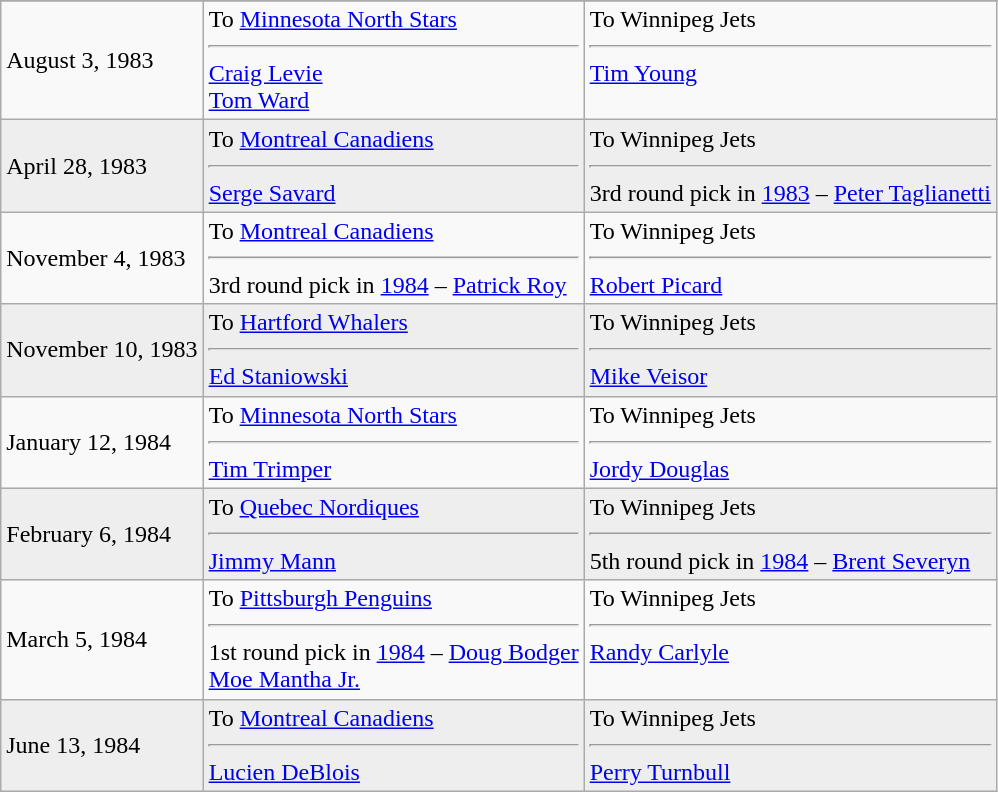<table class="wikitable">
<tr>
</tr>
<tr>
<td>August 3, 1983</td>
<td valign="top">To <a href='#'>Minnesota North Stars</a><hr><a href='#'>Craig Levie</a> <br> <a href='#'>Tom Ward</a></td>
<td valign="top">To Winnipeg Jets<hr><a href='#'>Tim Young</a></td>
</tr>
<tr bgcolor="#eeeeee">
<td>April 28, 1983</td>
<td valign="top">To <a href='#'>Montreal Canadiens</a><hr><a href='#'>Serge Savard</a></td>
<td valign="top">To Winnipeg Jets<hr>3rd round pick in <a href='#'>1983</a> – <a href='#'>Peter Taglianetti</a></td>
</tr>
<tr>
<td>November 4, 1983</td>
<td valign="top">To <a href='#'>Montreal Canadiens</a><hr>3rd round pick in <a href='#'>1984</a> – <a href='#'>Patrick Roy</a></td>
<td valign="top">To Winnipeg Jets<hr><a href='#'>Robert Picard</a></td>
</tr>
<tr bgcolor="#eeeeee">
<td>November 10, 1983</td>
<td valign="top">To <a href='#'>Hartford Whalers</a><hr><a href='#'>Ed Staniowski</a></td>
<td valign="top">To Winnipeg Jets<hr><a href='#'>Mike Veisor</a></td>
</tr>
<tr>
<td>January 12, 1984</td>
<td valign="top">To <a href='#'>Minnesota North Stars</a><hr><a href='#'>Tim Trimper</a></td>
<td valign="top">To Winnipeg Jets<hr><a href='#'>Jordy Douglas</a></td>
</tr>
<tr bgcolor="#eeeeee">
<td>February 6, 1984</td>
<td valign="top">To <a href='#'>Quebec Nordiques</a><hr><a href='#'>Jimmy Mann</a></td>
<td valign="top">To Winnipeg Jets<hr>5th round pick in <a href='#'>1984</a> – <a href='#'>Brent Severyn</a></td>
</tr>
<tr>
<td>March 5, 1984</td>
<td valign="top">To <a href='#'>Pittsburgh Penguins</a><hr>1st round pick in <a href='#'>1984</a> – <a href='#'>Doug Bodger</a> <br> <a href='#'>Moe Mantha Jr.</a></td>
<td valign="top">To Winnipeg Jets<hr><a href='#'>Randy Carlyle</a></td>
</tr>
<tr bgcolor="#eeeeee">
<td>June 13, 1984</td>
<td valign="top">To <a href='#'>Montreal Canadiens</a><hr><a href='#'>Lucien DeBlois</a></td>
<td valign="top">To Winnipeg Jets<hr><a href='#'>Perry Turnbull</a></td>
</tr>
</table>
